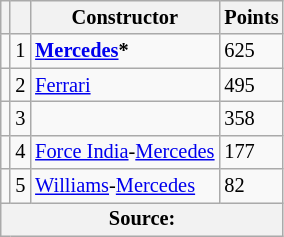<table class="wikitable" style="font-size: 85%;">
<tr>
<th></th>
<th></th>
<th>Constructor</th>
<th>Points</th>
</tr>
<tr>
<td align="left"></td>
<td align="center">1</td>
<td> <strong><a href='#'>Mercedes</a>*</strong></td>
<td align="left">625</td>
</tr>
<tr>
<td align="left"></td>
<td align="center">2</td>
<td> <a href='#'>Ferrari</a></td>
<td align="left">495</td>
</tr>
<tr>
<td align="left"></td>
<td align="center">3</td>
<td> </td>
<td align="left">358</td>
</tr>
<tr>
<td align="left"></td>
<td align="center">4</td>
<td> <a href='#'>Force India</a>-<a href='#'>Mercedes</a></td>
<td align="left">177</td>
</tr>
<tr>
<td align="left"></td>
<td align="center">5</td>
<td> <a href='#'>Williams</a>-<a href='#'>Mercedes</a></td>
<td align="left">82</td>
</tr>
<tr>
<th colspan=4>Source:</th>
</tr>
</table>
